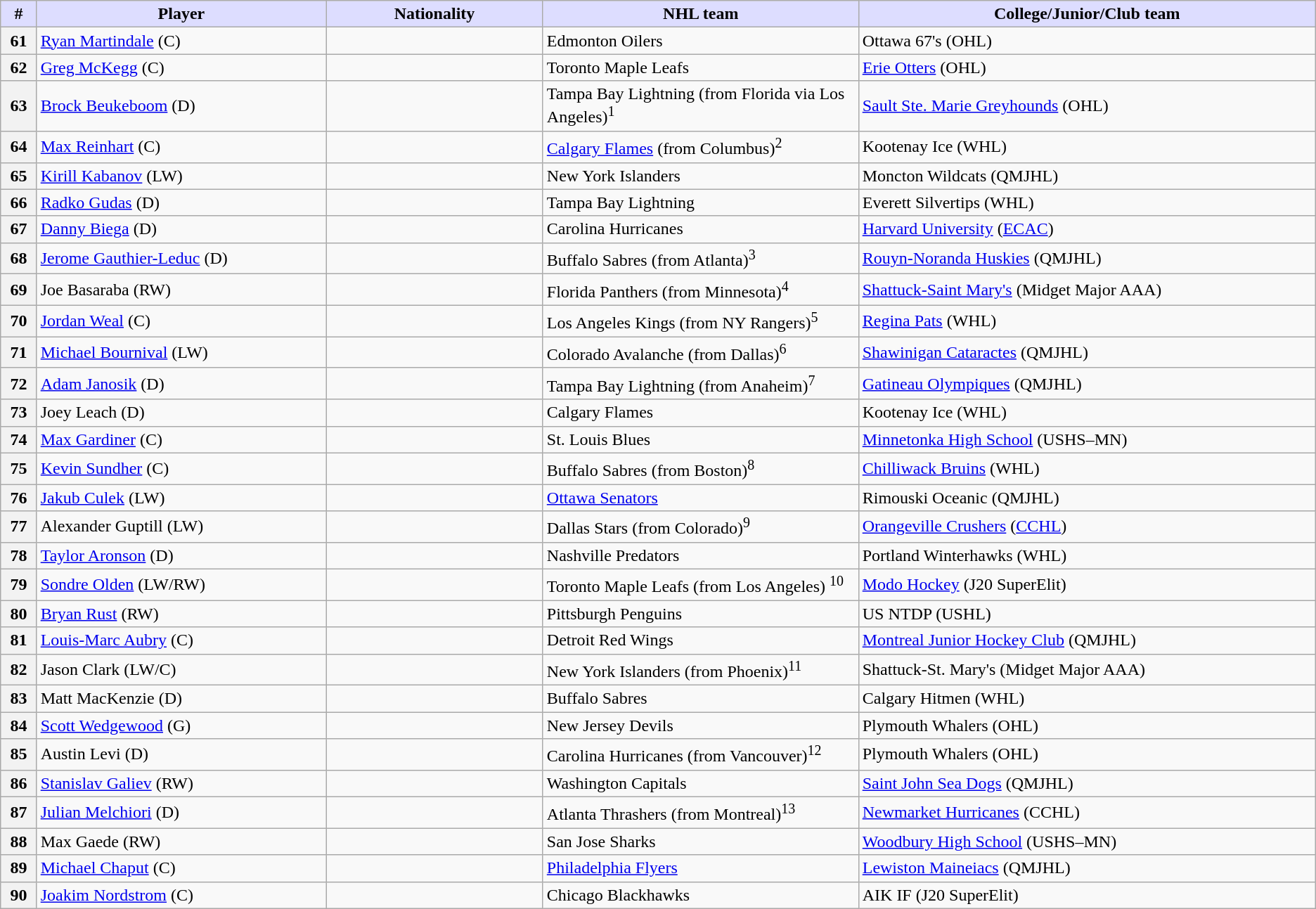<table class="wikitable">
<tr>
<th style="background:#ddf; width:2.75%;">#</th>
<th style="background:#ddf; width:22.0%;">Player</th>
<th style="background:#ddf; width:16.5%;">Nationality</th>
<th style="background:#ddf; width:24.0%;">NHL team</th>
<th style="background:#ddf; width:100.0%;">College/Junior/Club team</th>
</tr>
<tr>
<th>61</th>
<td><a href='#'>Ryan Martindale</a> (C)</td>
<td></td>
<td>Edmonton Oilers</td>
<td>Ottawa 67's (OHL)</td>
</tr>
<tr>
<th>62</th>
<td><a href='#'>Greg McKegg</a> (C)</td>
<td></td>
<td>Toronto Maple Leafs</td>
<td><a href='#'>Erie Otters</a> (OHL)</td>
</tr>
<tr>
<th>63</th>
<td><a href='#'>Brock Beukeboom</a> (D)</td>
<td></td>
<td>Tampa Bay Lightning (from Florida via Los Angeles)<sup>1</sup></td>
<td><a href='#'>Sault Ste. Marie Greyhounds</a> (OHL)</td>
</tr>
<tr>
<th>64</th>
<td><a href='#'>Max Reinhart</a> (C)</td>
<td></td>
<td><a href='#'>Calgary Flames</a> (from Columbus)<sup>2</sup></td>
<td>Kootenay Ice (WHL)</td>
</tr>
<tr>
<th>65</th>
<td><a href='#'>Kirill Kabanov</a> (LW)</td>
<td></td>
<td>New York Islanders</td>
<td>Moncton Wildcats (QMJHL)</td>
</tr>
<tr>
<th>66</th>
<td><a href='#'>Radko Gudas</a> (D)</td>
<td></td>
<td>Tampa Bay Lightning</td>
<td>Everett Silvertips (WHL)</td>
</tr>
<tr>
<th>67</th>
<td><a href='#'>Danny Biega</a> (D)</td>
<td></td>
<td>Carolina Hurricanes</td>
<td><a href='#'>Harvard University</a> (<a href='#'>ECAC</a>)</td>
</tr>
<tr>
<th>68</th>
<td><a href='#'>Jerome Gauthier-Leduc</a> (D)</td>
<td></td>
<td>Buffalo Sabres (from Atlanta)<sup>3</sup></td>
<td><a href='#'>Rouyn-Noranda Huskies</a> (QMJHL)</td>
</tr>
<tr>
<th>69</th>
<td>Joe Basaraba (RW)</td>
<td></td>
<td>Florida Panthers (from Minnesota)<sup>4</sup></td>
<td><a href='#'>Shattuck-Saint Mary's</a> (Midget Major AAA)</td>
</tr>
<tr>
<th>70</th>
<td><a href='#'>Jordan Weal</a> (C)</td>
<td></td>
<td>Los Angeles Kings (from NY Rangers)<sup>5</sup></td>
<td><a href='#'>Regina Pats</a> (WHL)</td>
</tr>
<tr>
<th>71</th>
<td><a href='#'>Michael Bournival</a> (LW)</td>
<td></td>
<td>Colorado Avalanche (from Dallas)<sup>6</sup></td>
<td><a href='#'>Shawinigan Cataractes</a> (QMJHL)</td>
</tr>
<tr>
<th>72</th>
<td><a href='#'>Adam Janosik</a> (D)</td>
<td></td>
<td>Tampa Bay Lightning (from Anaheim)<sup>7</sup></td>
<td><a href='#'>Gatineau Olympiques</a> (QMJHL)</td>
</tr>
<tr>
<th>73</th>
<td>Joey Leach (D)</td>
<td></td>
<td>Calgary Flames</td>
<td>Kootenay Ice (WHL)</td>
</tr>
<tr>
<th>74</th>
<td><a href='#'>Max Gardiner</a> (C)</td>
<td></td>
<td>St. Louis Blues</td>
<td><a href='#'>Minnetonka High School</a> (USHS–MN)</td>
</tr>
<tr>
<th>75</th>
<td><a href='#'>Kevin Sundher</a> (C)</td>
<td></td>
<td>Buffalo Sabres (from Boston)<sup>8</sup></td>
<td><a href='#'>Chilliwack Bruins</a> (WHL)</td>
</tr>
<tr>
<th>76</th>
<td><a href='#'>Jakub Culek</a> (LW)</td>
<td></td>
<td><a href='#'>Ottawa Senators</a></td>
<td>Rimouski Oceanic (QMJHL)</td>
</tr>
<tr>
<th>77</th>
<td>Alexander Guptill (LW)</td>
<td></td>
<td>Dallas Stars (from Colorado)<sup>9</sup></td>
<td><a href='#'>Orangeville Crushers</a> (<a href='#'>CCHL</a>)</td>
</tr>
<tr>
<th>78</th>
<td><a href='#'>Taylor Aronson</a> (D)</td>
<td></td>
<td>Nashville Predators</td>
<td>Portland Winterhawks (WHL)</td>
</tr>
<tr>
<th>79</th>
<td><a href='#'>Sondre Olden</a> (LW/RW)</td>
<td></td>
<td>Toronto Maple Leafs (from Los Angeles) <sup>10</sup></td>
<td><a href='#'>Modo Hockey</a> (J20 SuperElit)</td>
</tr>
<tr>
<th>80</th>
<td><a href='#'>Bryan Rust</a> (RW)</td>
<td></td>
<td>Pittsburgh Penguins</td>
<td>US NTDP (USHL)</td>
</tr>
<tr>
<th>81</th>
<td><a href='#'>Louis-Marc Aubry</a> (C)</td>
<td></td>
<td>Detroit Red Wings</td>
<td><a href='#'>Montreal Junior Hockey Club</a> (QMJHL)</td>
</tr>
<tr>
<th>82</th>
<td>Jason Clark (LW/C)</td>
<td></td>
<td>New York Islanders (from Phoenix)<sup>11</sup></td>
<td>Shattuck-St. Mary's (Midget Major AAA)</td>
</tr>
<tr>
<th>83</th>
<td>Matt MacKenzie (D)</td>
<td></td>
<td>Buffalo Sabres</td>
<td>Calgary Hitmen (WHL)</td>
</tr>
<tr>
<th>84</th>
<td><a href='#'>Scott Wedgewood</a> (G)</td>
<td></td>
<td>New Jersey Devils</td>
<td>Plymouth Whalers (OHL)</td>
</tr>
<tr>
<th>85</th>
<td>Austin Levi (D)</td>
<td></td>
<td>Carolina Hurricanes (from Vancouver)<sup>12</sup></td>
<td>Plymouth Whalers (OHL)</td>
</tr>
<tr>
<th>86</th>
<td><a href='#'>Stanislav Galiev</a> (RW)</td>
<td></td>
<td>Washington Capitals</td>
<td><a href='#'>Saint John Sea Dogs</a> (QMJHL)</td>
</tr>
<tr>
<th>87</th>
<td><a href='#'>Julian Melchiori</a> (D)</td>
<td></td>
<td>Atlanta Thrashers (from Montreal)<sup>13</sup></td>
<td><a href='#'>Newmarket Hurricanes</a> (CCHL)</td>
</tr>
<tr>
<th>88</th>
<td>Max Gaede (RW)</td>
<td></td>
<td>San Jose Sharks</td>
<td><a href='#'>Woodbury High School</a> (USHS–MN)</td>
</tr>
<tr>
<th>89</th>
<td><a href='#'>Michael Chaput</a> (C)</td>
<td></td>
<td><a href='#'>Philadelphia Flyers</a></td>
<td><a href='#'>Lewiston Maineiacs</a> (QMJHL)</td>
</tr>
<tr>
<th>90</th>
<td><a href='#'>Joakim Nordstrom</a> (C)</td>
<td></td>
<td>Chicago Blackhawks</td>
<td>AIK IF (J20 SuperElit)</td>
</tr>
</table>
